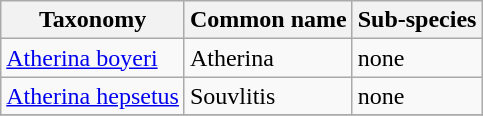<table class="wikitable">
<tr>
<th>Taxonomy</th>
<th>Common name</th>
<th>Sub-species</th>
</tr>
<tr>
<td><a href='#'>Atherina boyeri</a></td>
<td>Atherina</td>
<td>none</td>
</tr>
<tr>
<td><a href='#'>Atherina hepsetus</a></td>
<td>Souvlitis</td>
<td>none</td>
</tr>
<tr>
</tr>
</table>
